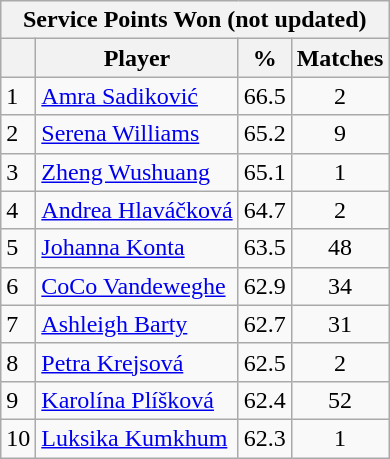<table class="wikitable">
<tr>
<th colspan=4>Service Points Won (not updated)</th>
</tr>
<tr>
<th></th>
<th>Player</th>
<th>%</th>
<th>Matches</th>
</tr>
<tr>
<td>1</td>
<td> <a href='#'>Amra Sadiković</a></td>
<td>66.5</td>
<td align=center>2</td>
</tr>
<tr>
<td>2</td>
<td> <a href='#'>Serena Williams</a></td>
<td>65.2</td>
<td align=center>9</td>
</tr>
<tr>
<td>3</td>
<td> <a href='#'>Zheng Wushuang</a></td>
<td>65.1</td>
<td align=center>1</td>
</tr>
<tr>
<td>4</td>
<td> <a href='#'>Andrea Hlaváčková</a></td>
<td>64.7</td>
<td align=center>2</td>
</tr>
<tr>
<td>5</td>
<td> <a href='#'>Johanna Konta</a></td>
<td>63.5</td>
<td align=center>48</td>
</tr>
<tr>
<td>6</td>
<td> <a href='#'>CoCo Vandeweghe</a></td>
<td>62.9</td>
<td align=center>34</td>
</tr>
<tr>
<td>7</td>
<td> <a href='#'>Ashleigh Barty</a></td>
<td>62.7</td>
<td align=center>31</td>
</tr>
<tr>
<td>8</td>
<td> <a href='#'>Petra Krejsová</a></td>
<td>62.5</td>
<td align=center>2</td>
</tr>
<tr>
<td>9</td>
<td> <a href='#'>Karolína Plíšková</a></td>
<td>62.4</td>
<td align=center>52</td>
</tr>
<tr>
<td>10</td>
<td> <a href='#'>Luksika Kumkhum</a></td>
<td>62.3</td>
<td align=center>1</td>
</tr>
</table>
